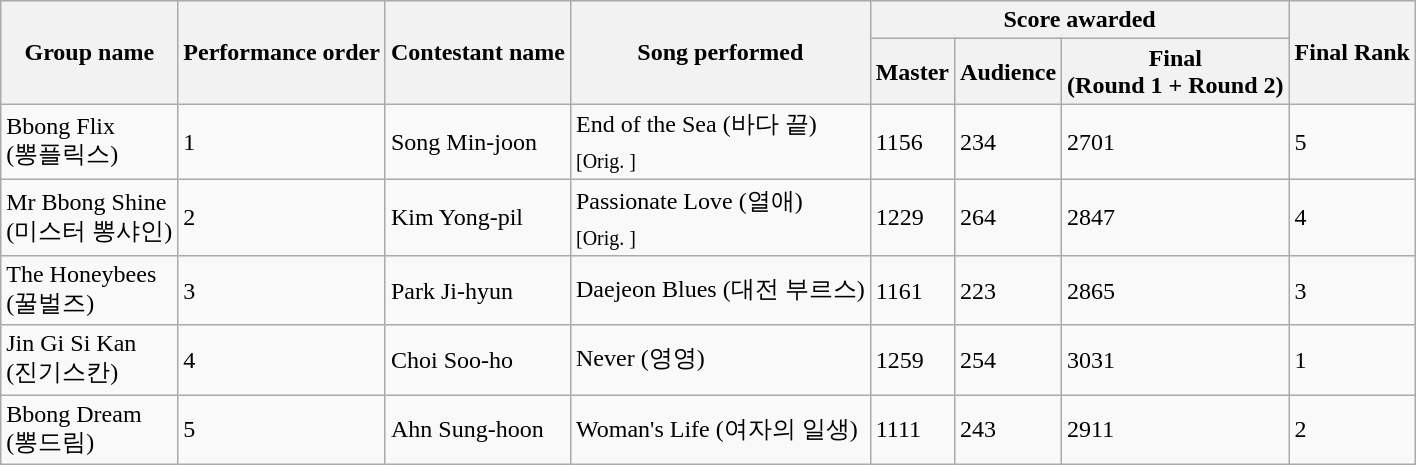<table class="wikitable">
<tr>
<th rowspan=2>Group name</th>
<th rowspan=2>Performance order</th>
<th rowspan=2>Contestant name</th>
<th rowspan=2>Song performed</th>
<th colspan=3>Score awarded</th>
<th rowspan=2>Final Rank</th>
</tr>
<tr>
<th>Master</th>
<th>Audience</th>
<th>Final<br>(Round 1 + Round 2)</th>
</tr>
<tr>
<td>Bbong Flix<br>(뽕플릭스)</td>
<td>1</td>
<td>Song Min-joon</td>
<td>End of the Sea (바다 끝)<br><sub>[Orig. ]</sub></td>
<td>1156</td>
<td>234</td>
<td>2701</td>
<td>5</td>
</tr>
<tr>
<td>Mr Bbong Shine<br>(미스터 뽕샤인)</td>
<td>2</td>
<td>Kim Yong-pil</td>
<td>Passionate Love (열애)<br><sub>[Orig. ]</sub></td>
<td>1229</td>
<td>264</td>
<td>2847</td>
<td>4</td>
</tr>
<tr>
<td>The Honeybees<br>(꿀벌즈)</td>
<td>3</td>
<td>Park Ji-hyun</td>
<td>Daejeon Blues (대전 부르스)</td>
<td>1161</td>
<td>223</td>
<td>2865</td>
<td>3</td>
</tr>
<tr>
<td>Jin Gi Si Kan<br>(진기스칸)</td>
<td>4</td>
<td>Choi Soo-ho</td>
<td>Never (영영)</td>
<td>1259</td>
<td>254</td>
<td>3031</td>
<td>1</td>
</tr>
<tr>
<td>Bbong Dream<br>(뽕드림)</td>
<td>5</td>
<td>Ahn Sung-hoon</td>
<td>Woman's Life (여자의 일생)</td>
<td>1111</td>
<td>243</td>
<td>2911</td>
<td>2</td>
</tr>
</table>
